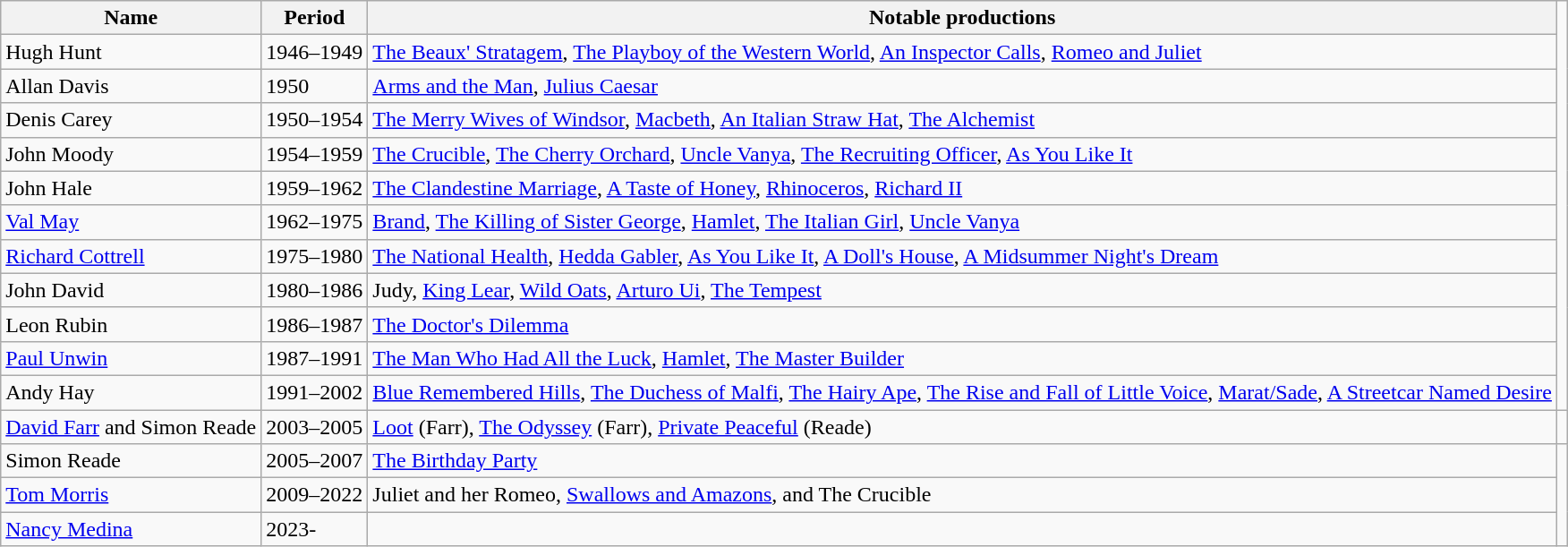<table class="wikitable">
<tr>
<th>Name</th>
<th>Period</th>
<th>Notable productions</th>
</tr>
<tr>
<td>Hugh Hunt</td>
<td>1946–1949</td>
<td><a href='#'>The Beaux' Stratagem</a>, <a href='#'>The Playboy of the Western World</a>, <a href='#'>An Inspector Calls</a>, <a href='#'>Romeo and Juliet</a></td>
</tr>
<tr>
<td>Allan Davis</td>
<td>1950</td>
<td><a href='#'>Arms and the Man</a>, <a href='#'>Julius Caesar</a></td>
</tr>
<tr>
<td>Denis Carey</td>
<td>1950–1954</td>
<td><a href='#'>The Merry Wives of Windsor</a>, <a href='#'>Macbeth</a>, <a href='#'>An Italian Straw Hat</a>, <a href='#'>The Alchemist</a></td>
</tr>
<tr>
<td>John Moody</td>
<td>1954–1959</td>
<td><a href='#'>The Crucible</a>, <a href='#'>The Cherry Orchard</a>, <a href='#'>Uncle Vanya</a>, <a href='#'>The Recruiting Officer</a>, <a href='#'>As You Like It</a></td>
</tr>
<tr>
<td>John Hale</td>
<td>1959–1962</td>
<td><a href='#'>The Clandestine Marriage</a>, <a href='#'>A Taste of Honey</a>, <a href='#'>Rhinoceros</a>, <a href='#'>Richard II</a></td>
</tr>
<tr>
<td><a href='#'>Val May</a></td>
<td>1962–1975</td>
<td><a href='#'>Brand</a>, <a href='#'>The Killing of Sister George</a>, <a href='#'>Hamlet</a>, <a href='#'>The Italian Girl</a>, <a href='#'>Uncle Vanya</a></td>
</tr>
<tr>
<td><a href='#'>Richard Cottrell</a></td>
<td>1975–1980</td>
<td><a href='#'>The National Health</a>, <a href='#'>Hedda Gabler</a>, <a href='#'>As You Like It</a>, <a href='#'>A Doll's House</a>, <a href='#'>A Midsummer Night's Dream</a></td>
</tr>
<tr>
<td>John David</td>
<td>1980–1986</td>
<td>Judy, <a href='#'>King Lear</a>, <a href='#'>Wild Oats</a>, <a href='#'>Arturo Ui</a>, <a href='#'>The Tempest</a></td>
</tr>
<tr>
<td>Leon Rubin</td>
<td>1986–1987</td>
<td><a href='#'>The Doctor's Dilemma</a></td>
</tr>
<tr>
<td><a href='#'>Paul Unwin</a></td>
<td>1987–1991</td>
<td><a href='#'>The Man Who Had All the Luck</a>, <a href='#'>Hamlet</a>, <a href='#'>The Master Builder</a></td>
</tr>
<tr>
<td>Andy Hay</td>
<td>1991–2002</td>
<td><a href='#'>Blue Remembered Hills</a>, <a href='#'>The Duchess of Malfi</a>, <a href='#'>The Hairy Ape</a>, <a href='#'>The Rise and Fall of Little Voice</a>, <a href='#'>Marat/Sade</a>, <a href='#'>A Streetcar Named Desire</a></td>
</tr>
<tr>
<td><a href='#'>David Farr</a> and Simon Reade</td>
<td>2003–2005</td>
<td><a href='#'>Loot</a> (Farr), <a href='#'>The Odyssey</a> (Farr), <a href='#'>Private Peaceful</a> (Reade)</td>
<td></td>
</tr>
<tr>
<td>Simon Reade</td>
<td>2005–2007</td>
<td><a href='#'>The Birthday Party</a></td>
</tr>
<tr>
<td><a href='#'>Tom Morris</a></td>
<td>2009–2022</td>
<td>Juliet and her Romeo, <a href='#'>Swallows and Amazons</a>, and The Crucible</td>
</tr>
<tr>
<td><a href='#'>Nancy Medina</a></td>
<td>2023-</td>
<td></td>
</tr>
</table>
